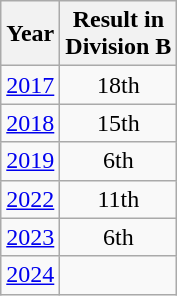<table class="wikitable" style="text-align:center">
<tr>
<th>Year</th>
<th>Result in<br>Division B</th>
</tr>
<tr>
<td><a href='#'>2017</a></td>
<td>18th</td>
</tr>
<tr>
<td><a href='#'>2018</a></td>
<td>15th</td>
</tr>
<tr>
<td><a href='#'>2019</a></td>
<td>6th</td>
</tr>
<tr>
<td><a href='#'>2022</a></td>
<td>11th</td>
</tr>
<tr>
<td><a href='#'>2023</a></td>
<td>6th</td>
</tr>
<tr>
<td><a href='#'>2024</a></td>
<td></td>
</tr>
</table>
